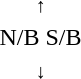<table style="text-align:center;">
<tr>
<td><small> ↑  </small></td>
</tr>
<tr>
<td><span>N/B</span>   <span>S/B</span></td>
</tr>
<tr>
<td><small>  ↓ </small></td>
</tr>
</table>
